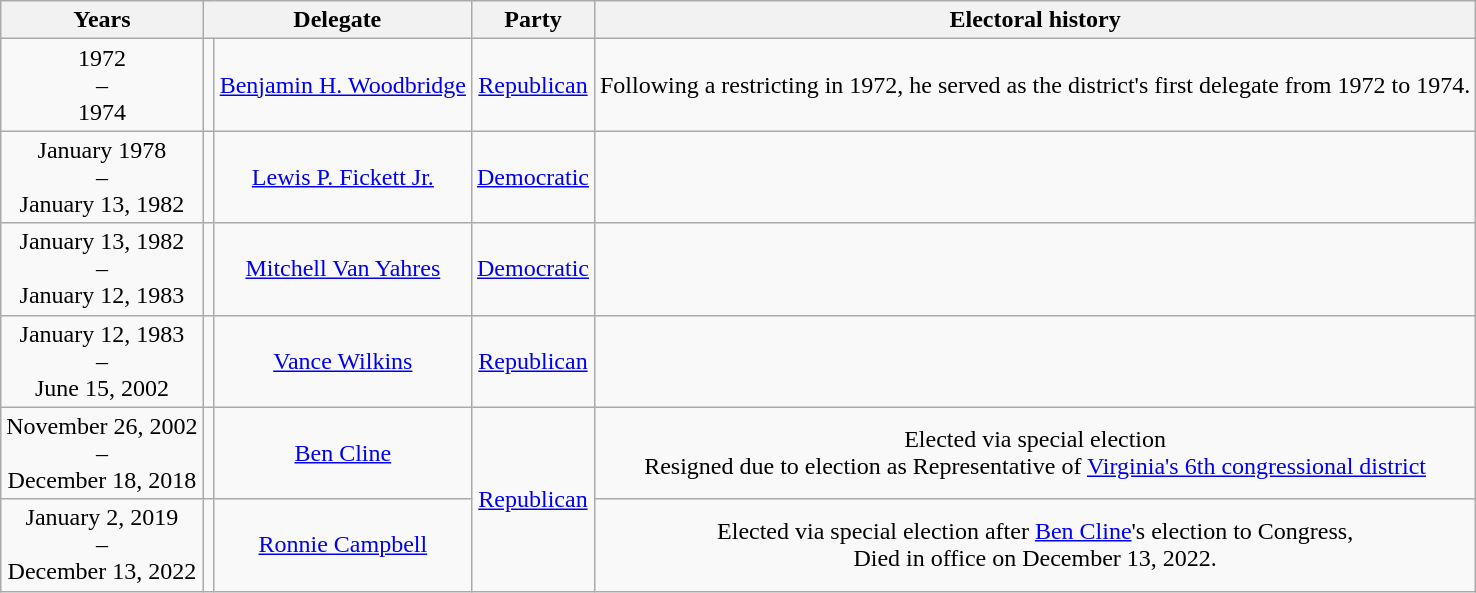<table class=wikitable style="text-align:center">
<tr valign=bottom>
<th>Years</th>
<th colspan=2>Delegate</th>
<th>Party</th>
<th>Electoral history</th>
</tr>
<tr>
<td nowrap><span>1972</span><br>–<br><span>1974</span></td>
<td align=left></td>
<td><a href='#'>Benjamin H. Woodbridge</a></td>
<td><a href='#'>Republican</a></td>
<td>Following a restricting in 1972, he served as the district's first delegate from 1972 to 1974.</td>
</tr>
<tr>
<td nowrap><span>January 1978</span><br>–<br><span>January 13, 1982</span></td>
<td align=left></td>
<td><a href='#'>Lewis P. Fickett Jr.</a></td>
<td><a href='#'>Democratic</a></td>
<td></td>
</tr>
<tr>
<td nowrap><span>January 13, 1982</span><br>–<br><span>January 12, 1983</span></td>
<td align=left></td>
<td><a href='#'>Mitchell Van Yahres</a></td>
<td><a href='#'>Democratic</a></td>
<td></td>
</tr>
<tr>
<td nowrap><span>January 12, 1983</span><br>–<br><span>June 15, 2002</span></td>
<td align=left></td>
<td><a href='#'>Vance Wilkins</a></td>
<td><a href='#'>Republican</a></td>
<td></td>
</tr>
<tr>
<td nowrap><span>November 26, 2002</span><br>–<br><span>December 18, 2018</span></td>
<td align=left></td>
<td><a href='#'>Ben Cline</a></td>
<td rowspan="2" ><a href='#'>Republican</a></td>
<td>Elected via special election<br>Resigned due to election as Representative of <a href='#'>Virginia's 6th congressional district</a><br></td>
</tr>
<tr>
<td>January 2, 2019 <br>–<br> December 13, 2022</td>
<td></td>
<td><a href='#'>Ronnie Campbell</a></td>
<td>Elected via special election after <a href='#'>Ben Cline</a>'s election to Congress,<br> Died in office on December 13, 2022.</td>
</tr>
</table>
